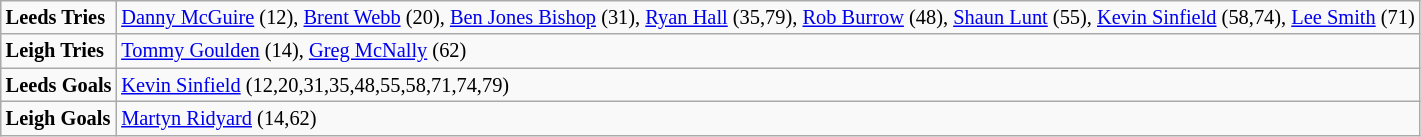<table class="wikitable" style="font-size:85%;">
<tr>
<td><strong>Leeds Tries</strong></td>
<td><a href='#'>Danny McGuire</a> (12), <a href='#'>Brent Webb</a> (20), <a href='#'>Ben Jones Bishop</a> (31), <a href='#'>Ryan Hall</a> (35,79), <a href='#'>Rob Burrow</a> (48), <a href='#'>Shaun Lunt</a> (55), <a href='#'>Kevin Sinfield</a> (58,74), <a href='#'>Lee Smith</a> (71)</td>
</tr>
<tr>
<td><strong>Leigh Tries</strong></td>
<td><a href='#'>Tommy Goulden</a> (14), <a href='#'>Greg McNally</a> (62)</td>
</tr>
<tr>
<td><strong>Leeds Goals</strong></td>
<td><a href='#'>Kevin Sinfield</a> (12,20,31,35,48,55,58,71,74,79)</td>
</tr>
<tr>
<td><strong>Leigh Goals</strong></td>
<td><a href='#'>Martyn Ridyard</a> (14,62)</td>
</tr>
</table>
